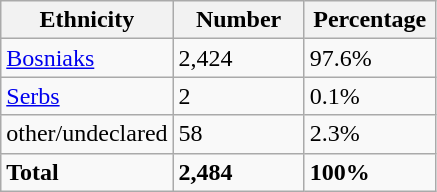<table class="wikitable">
<tr>
<th width="100px">Ethnicity</th>
<th width="80px">Number</th>
<th width="80px">Percentage</th>
</tr>
<tr>
<td><a href='#'>Bosniaks</a></td>
<td>2,424</td>
<td>97.6%</td>
</tr>
<tr>
<td><a href='#'>Serbs</a></td>
<td>2</td>
<td>0.1%</td>
</tr>
<tr>
<td>other/undeclared</td>
<td>58</td>
<td>2.3%</td>
</tr>
<tr>
<td><strong>Total</strong></td>
<td><strong>2,484</strong></td>
<td><strong>100%</strong></td>
</tr>
</table>
